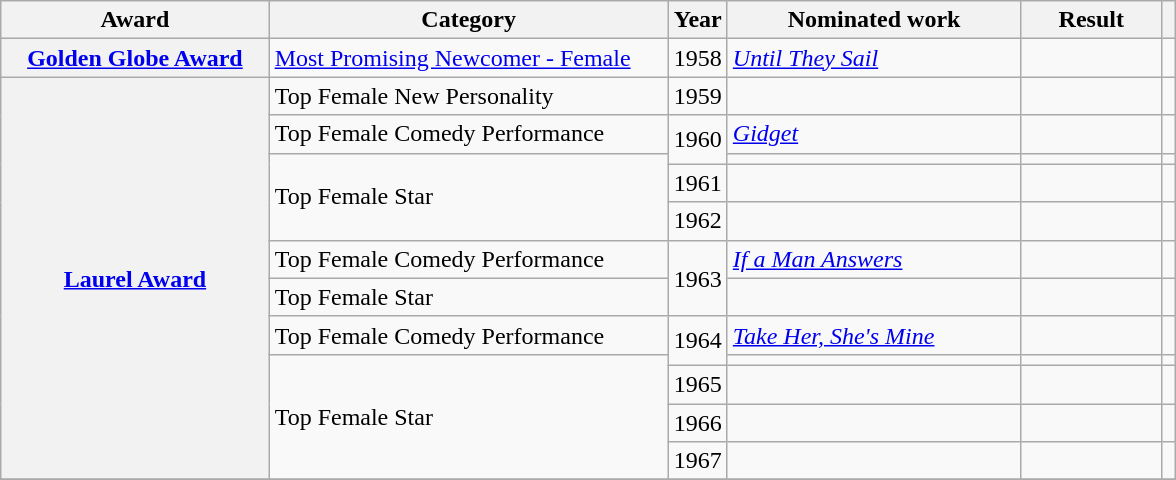<table class="wikitable plainrowheaders" style="width:62%;">
<tr>
<th style="width=20%;">Award</th>
<th style="width:34%;">Category</th>
<th style="width:1%;">Year</th>
<th style="width:25%;">Nominated work</th>
<th style="width:12%;">Result</th>
<th style="1%;"></th>
</tr>
<tr>
<th scope="row" style="text-align:center;"><a href='#'>Golden Globe Award</a></th>
<td><a href='#'>Most Promising Newcomer - Female</a></td>
<td>1958</td>
<td><em><a href='#'>Until They Sail</a></em></td>
<td></td>
<td style="text-align:center;"></td>
</tr>
<tr>
<th scope="row" rowspan="12" style="text-align:center;"><a href='#'>Laurel Award</a></th>
<td>Top Female New Personality</td>
<td>1959</td>
<td style="text-align:center;"></td>
<td></td>
<td style="text-align:center;"></td>
</tr>
<tr>
<td>Top Female Comedy Performance</td>
<td rowspan="2">1960</td>
<td><em><a href='#'>Gidget</a></em></td>
<td></td>
<td style="text-align:center;"></td>
</tr>
<tr>
<td rowspan="3">Top Female Star</td>
<td style="text-align:center;"></td>
<td></td>
<td style="text-align:center;"></td>
</tr>
<tr>
<td>1961</td>
<td style="text-align:center;"></td>
<td></td>
<td style="text-align:center;"></td>
</tr>
<tr>
<td>1962</td>
<td style="text-align:center;"></td>
<td></td>
<td style="text-align:center;"></td>
</tr>
<tr>
<td>Top Female Comedy Performance</td>
<td rowspan="2">1963</td>
<td><em><a href='#'>If a Man Answers</a></em></td>
<td></td>
<td style="text-align:center;"></td>
</tr>
<tr>
<td>Top Female Star</td>
<td style="text-align:center;"></td>
<td></td>
<td style="text-align:center;"></td>
</tr>
<tr>
<td>Top Female Comedy Performance</td>
<td rowspan="2">1964</td>
<td><em><a href='#'>Take Her, She's Mine</a></em></td>
<td></td>
<td style="text-align:center;"></td>
</tr>
<tr>
<td rowspan="4">Top Female Star</td>
<td style="text-align:center;"></td>
<td></td>
<td style="text-align:center;"></td>
</tr>
<tr>
<td>1965</td>
<td style="text-align:center;"></td>
<td></td>
<td style="text-align:center;"></td>
</tr>
<tr>
<td>1966</td>
<td style="text-align:center;"></td>
<td></td>
<td style="text-align:center;"></td>
</tr>
<tr>
<td>1967</td>
<td style="text-align:center;"></td>
<td></td>
<td style="text-align:center;"></td>
</tr>
<tr>
</tr>
</table>
